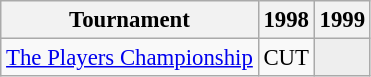<table class="wikitable" style="font-size:95%;text-align:center;">
<tr>
<th>Tournament</th>
<th>1998</th>
<th>1999</th>
</tr>
<tr>
<td align=left><a href='#'>The Players Championship</a></td>
<td>CUT</td>
<td style="background:#eeeeee;"></td>
</tr>
</table>
